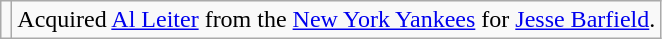<table class="wikitable">
<tr>
<td></td>
<td>Acquired <a href='#'>Al Leiter</a> from the <a href='#'>New York Yankees</a> for <a href='#'>Jesse Barfield</a>.</td>
</tr>
</table>
